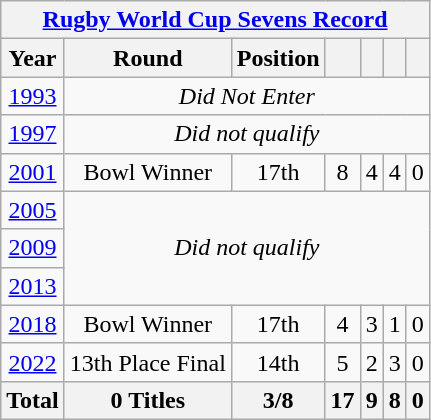<table class="wikitable" style="text-align: center;">
<tr>
<th colspan=7><a href='#'>Rugby World Cup Sevens Record</a></th>
</tr>
<tr>
<th>Year</th>
<th>Round</th>
<th>Position</th>
<th></th>
<th></th>
<th></th>
<th></th>
</tr>
<tr>
<td> <a href='#'>1993</a></td>
<td colspan=6><em>Did Not Enter</em></td>
</tr>
<tr>
<td> <a href='#'>1997</a></td>
<td colspan=6><em>Did not qualify</em></td>
</tr>
<tr>
<td> <a href='#'>2001</a></td>
<td>Bowl Winner</td>
<td>17th</td>
<td>8</td>
<td>4</td>
<td>4</td>
<td>0</td>
</tr>
<tr>
<td> <a href='#'>2005</a></td>
<td colspan=6 rowspan=3><em>Did not qualify</em></td>
</tr>
<tr>
<td> <a href='#'>2009</a></td>
</tr>
<tr>
<td> <a href='#'>2013</a></td>
</tr>
<tr>
<td> <a href='#'>2018</a></td>
<td>Bowl Winner</td>
<td>17th</td>
<td>4</td>
<td>3</td>
<td>1</td>
<td>0</td>
</tr>
<tr>
<td> <a href='#'>2022</a></td>
<td>13th Place Final</td>
<td>14th</td>
<td>5</td>
<td>2</td>
<td>3</td>
<td>0</td>
</tr>
<tr>
<th>Total</th>
<th>0 Titles</th>
<th>3/8</th>
<th>17</th>
<th>9</th>
<th>8</th>
<th>0</th>
</tr>
</table>
